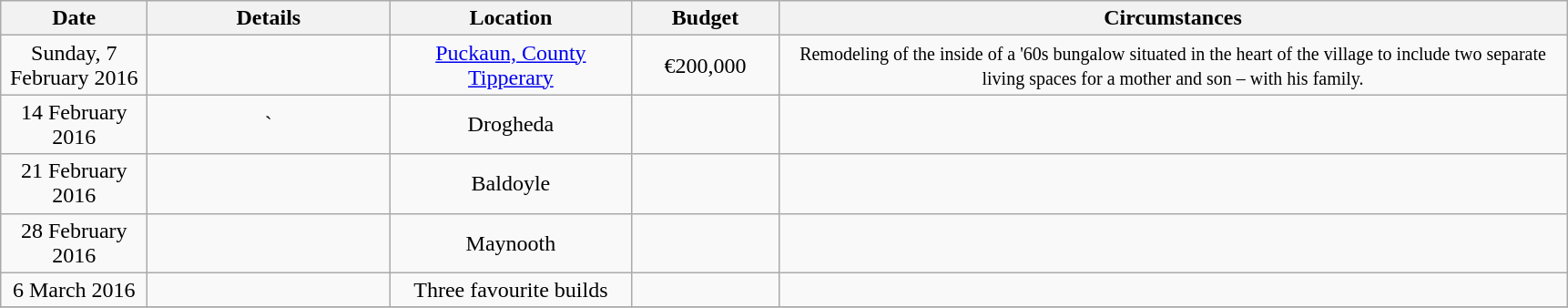<table class="wikitable">
<tr>
<th width="100" rowspan="1">Date</th>
<th width="170" rowspan="1">Details</th>
<th width="170" rowspan="1">Location</th>
<th width="100" rowspan="1">Budget</th>
<th width="570" rowspan="1">Circumstances</th>
</tr>
<tr>
<td style="text-align: center;">Sunday, 7 February 2016</td>
<td style="text-align: center;"></td>
<td style="text-align: center;"><a href='#'>Puckaun, County Tipperary</a></td>
<td style="text-align: center;">€200,000</td>
<td style="text-align: center;"><small>Remodeling of the inside of a '60s bungalow situated in the heart of the village to include two separate living spaces for a mother and son – with his family.</small></td>
</tr>
<tr>
<td style="text-align: center;">14 February 2016</td>
<td style="text-align: center;">`</td>
<td style="text-align: center;">Drogheda</td>
<td style="text-align: center;"></td>
<td style="text-align: center;"></td>
</tr>
<tr>
<td style="text-align: center;">21 February 2016</td>
<td style="text-align: center;"></td>
<td style="text-align: center;">Baldoyle</td>
<td style="text-align: center;"></td>
<td style="text-align: center;"></td>
</tr>
<tr>
<td style="text-align: center;">28 February 2016</td>
<td style="text-align: center;"></td>
<td style="text-align: center;">Maynooth</td>
<td style="text-align: center;"></td>
<td style="text-align: center;"></td>
</tr>
<tr>
<td style="text-align: center;">6 March 2016</td>
<td style="text-align: center;"></td>
<td style="text-align: center;">Three favourite builds</td>
<td style="text-align: center;"></td>
<td style="text-align: center;"></td>
</tr>
<tr>
</tr>
</table>
